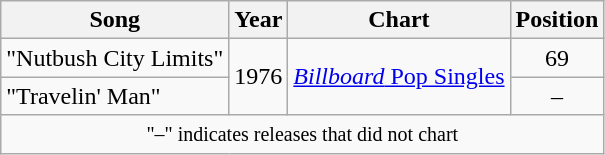<table class="wikitable">
<tr>
<th>Song</th>
<th>Year</th>
<th>Chart</th>
<th>Position</th>
</tr>
<tr>
<td>"Nutbush City Limits"</td>
<td rowspan="2">1976</td>
<td rowspan="2"><a href='#'><em>Billboard</em> Pop Singles</a></td>
<td style="text-align:center;">69</td>
</tr>
<tr>
<td>"Travelin' Man"</td>
<td style="text-align:center;">–</td>
</tr>
<tr>
<td colspan="4" style="text-align:center;"><small>"–" indicates releases that did not chart</small></td>
</tr>
</table>
